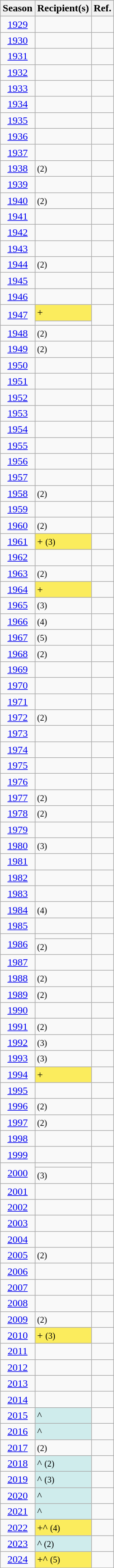<table class="wikitable sortable" style="text-align:center">
<tr>
<th>Season</th>
<th>Recipient(s)</th>
<th>Ref.</th>
</tr>
<tr>
<td><a href='#'>1929</a></td>
<td align=left></td>
<td></td>
</tr>
<tr>
<td><a href='#'>1930</a></td>
<td></td>
<td></td>
</tr>
<tr>
<td><a href='#'>1931</a></td>
<td></td>
<td></td>
</tr>
<tr>
<td><a href='#'>1932</a></td>
<td></td>
<td></td>
</tr>
<tr>
<td><a href='#'>1933</a></td>
<td></td>
<td></td>
</tr>
<tr>
<td><a href='#'>1934</a></td>
<td align=left></td>
<td></td>
</tr>
<tr>
<td><a href='#'>1935</a></td>
<td align=left></td>
<td></td>
</tr>
<tr>
<td><a href='#'>1936</a></td>
<td align=left></td>
<td></td>
</tr>
<tr>
<td><a href='#'>1937</a></td>
<td align=left></td>
<td></td>
</tr>
<tr>
<td><a href='#'>1938</a></td>
<td align=left> <small>(2)</small></td>
<td></td>
</tr>
<tr>
<td><a href='#'>1939</a></td>
<td align=left></td>
<td></td>
</tr>
<tr>
<td><a href='#'>1940</a></td>
<td align=left> <small>(2)</small></td>
<td></td>
</tr>
<tr>
<td><a href='#'>1941</a></td>
<td align=left></td>
<td></td>
</tr>
<tr>
<td><a href='#'>1942</a></td>
<td align=left></td>
<td></td>
</tr>
<tr>
<td><a href='#'>1943</a></td>
<td align=left></td>
<td></td>
</tr>
<tr>
<td><a href='#'>1944</a></td>
<td align=left> <small>(2)</small></td>
<td></td>
</tr>
<tr>
<td><a href='#'>1945</a></td>
<td align=left></td>
<td></td>
</tr>
<tr>
<td><a href='#'>1946</a></td>
<td align=left></td>
<td></td>
</tr>
<tr>
<td rowspan=2><a href='#'>1947</a></td>
<td style="text-align:left; background:#fbec5d;">+</td>
<td rowspan=2></td>
</tr>
<tr>
<td align=left></td>
</tr>
<tr>
<td><a href='#'>1948</a></td>
<td align=left> <small>(2)</small></td>
<td></td>
</tr>
<tr>
<td><a href='#'>1949</a></td>
<td align=left> <small>(2)</small></td>
<td></td>
</tr>
<tr>
<td><a href='#'>1950</a></td>
<td align=left></td>
<td></td>
</tr>
<tr>
<td><a href='#'>1951</a></td>
<td align=left></td>
<td></td>
</tr>
<tr>
<td><a href='#'>1952</a></td>
<td align=left></td>
<td></td>
</tr>
<tr>
<td><a href='#'>1953</a></td>
<td align=left></td>
<td></td>
</tr>
<tr>
<td><a href='#'>1954</a></td>
<td align=left></td>
<td></td>
</tr>
<tr>
<td><a href='#'>1955</a></td>
<td align=left></td>
<td></td>
</tr>
<tr>
<td><a href='#'>1956</a></td>
<td align=left></td>
<td></td>
</tr>
<tr>
<td><a href='#'>1957</a></td>
<td align=left></td>
<td></td>
</tr>
<tr>
<td><a href='#'>1958</a></td>
<td align=left> <small>(2)</small></td>
<td></td>
</tr>
<tr>
<td><a href='#'>1959</a></td>
<td align=left></td>
<td></td>
</tr>
<tr>
<td><a href='#'>1960</a></td>
<td align=left> <small>(2)</small></td>
<td></td>
</tr>
<tr>
<td><a href='#'>1961</a></td>
<td style="text-align:left; background:#fbec5d;">+ <small>(3)</small></td>
<td></td>
</tr>
<tr>
<td><a href='#'>1962</a></td>
<td align=left></td>
<td></td>
</tr>
<tr>
<td><a href='#'>1963</a></td>
<td align=left> <small>(2)</small></td>
<td></td>
</tr>
<tr>
<td><a href='#'>1964</a></td>
<td style="text-align:left; background:#fbec5d;">+</td>
<td></td>
</tr>
<tr>
<td><a href='#'>1965</a></td>
<td align=left> <small>(3)</small></td>
<td></td>
</tr>
<tr>
<td><a href='#'>1966</a></td>
<td align=left> <small>(4)</small></td>
<td></td>
</tr>
<tr>
<td><a href='#'>1967</a></td>
<td align=left> <small>(5)</small></td>
<td></td>
</tr>
<tr>
<td><a href='#'>1968</a></td>
<td align=left> <small>(2)</small></td>
<td></td>
</tr>
<tr>
<td><a href='#'>1969</a></td>
<td align=left></td>
<td></td>
</tr>
<tr>
<td><a href='#'>1970</a></td>
<td align=left></td>
<td></td>
</tr>
<tr>
<td><a href='#'>1971</a></td>
<td align=left></td>
<td></td>
</tr>
<tr>
<td><a href='#'>1972</a></td>
<td align=left> <small>(2)</small></td>
<td></td>
</tr>
<tr>
<td><a href='#'>1973</a></td>
<td align=left></td>
<td></td>
</tr>
<tr>
<td><a href='#'>1974</a></td>
<td align=left></td>
<td></td>
</tr>
<tr>
<td><a href='#'>1975</a></td>
<td align=left></td>
<td></td>
</tr>
<tr>
<td><a href='#'>1976</a></td>
<td align=left></td>
<td></td>
</tr>
<tr>
<td><a href='#'>1977</a></td>
<td align=left> <small>(2)</small></td>
<td></td>
</tr>
<tr>
<td><a href='#'>1978</a></td>
<td align=left> <small>(2)</small></td>
<td></td>
</tr>
<tr>
<td><a href='#'>1979</a></td>
<td align=left></td>
<td></td>
</tr>
<tr>
<td><a href='#'>1980</a></td>
<td align=left> <small>(3)</small></td>
<td></td>
</tr>
<tr>
<td><a href='#'>1981</a></td>
<td align=left></td>
<td></td>
</tr>
<tr>
<td><a href='#'>1982</a></td>
<td align=left></td>
<td></td>
</tr>
<tr>
<td><a href='#'>1983</a></td>
<td align=left></td>
<td></td>
</tr>
<tr>
<td><a href='#'>1984</a></td>
<td align=left> <small>(4)</small></td>
<td></td>
</tr>
<tr>
<td><a href='#'>1985</a></td>
<td align=left></td>
<td></td>
</tr>
<tr>
<td rowspan=2><a href='#'>1986</a></td>
<td align=left></td>
<td rowspan=2></td>
</tr>
<tr>
<td align=left> <small>(2)</small></td>
</tr>
<tr>
<td><a href='#'>1987</a></td>
<td align=left></td>
<td></td>
</tr>
<tr>
<td><a href='#'>1988</a></td>
<td align=left> <small>(2)</small></td>
<td></td>
</tr>
<tr>
<td><a href='#'>1989</a></td>
<td align=left> <small>(2)</small></td>
<td></td>
</tr>
<tr>
<td><a href='#'>1990</a></td>
<td align=left></td>
<td></td>
</tr>
<tr>
<td><a href='#'>1991</a></td>
<td align=left> <small>(2)</small></td>
<td></td>
</tr>
<tr>
<td><a href='#'>1992</a></td>
<td align=left> <small>(3)</small></td>
<td></td>
</tr>
<tr>
<td><a href='#'>1993</a></td>
<td align=left> <small>(3)</small></td>
<td></td>
</tr>
<tr>
<td><a href='#'>1994</a></td>
<td style="text-align:left; background:#fbec5d;">+</td>
<td></td>
</tr>
<tr>
<td><a href='#'>1995</a></td>
<td align=left></td>
<td></td>
</tr>
<tr>
<td><a href='#'>1996</a></td>
<td align=left> <small>(2)</small></td>
<td></td>
</tr>
<tr>
<td><a href='#'>1997</a></td>
<td align=left> <small>(2)</small></td>
<td></td>
</tr>
<tr>
<td><a href='#'>1998</a></td>
<td align=left></td>
<td></td>
</tr>
<tr>
<td><a href='#'>1999</a></td>
<td align=left></td>
<td></td>
</tr>
<tr>
<td rowspan=2><a href='#'>2000</a></td>
<td align=left></td>
<td rowspan=2></td>
</tr>
<tr>
<td align=left> <small>(3)</small></td>
</tr>
<tr>
<td><a href='#'>2001</a></td>
<td align=left></td>
<td></td>
</tr>
<tr>
<td><a href='#'>2002</a></td>
<td align=left></td>
<td></td>
</tr>
<tr>
<td><a href='#'>2003</a></td>
<td align=left></td>
<td></td>
</tr>
<tr>
<td><a href='#'>2004</a></td>
<td align=left></td>
<td></td>
</tr>
<tr>
<td><a href='#'>2005</a></td>
<td align=left> <small>(2)</small></td>
<td></td>
</tr>
<tr>
<td><a href='#'>2006</a></td>
<td align=left></td>
<td></td>
</tr>
<tr>
<td><a href='#'>2007</a></td>
<td align=left></td>
<td></td>
</tr>
<tr>
<td><a href='#'>2008</a></td>
<td align=left></td>
<td></td>
</tr>
<tr>
<td><a href='#'>2009</a></td>
<td align=left> <small>(2)</small></td>
<td></td>
</tr>
<tr>
<td><a href='#'>2010</a></td>
<td style="text-align:left; background:#fbec5d;">+ <small>(3)</small></td>
<td></td>
</tr>
<tr>
<td><a href='#'>2011</a></td>
<td align=left></td>
<td></td>
</tr>
<tr>
<td><a href='#'>2012</a></td>
<td align=left></td>
<td></td>
</tr>
<tr>
<td><a href='#'>2013</a></td>
<td align=left></td>
<td></td>
</tr>
<tr>
<td><a href='#'>2014</a></td>
<td align=left></td>
<td></td>
</tr>
<tr>
<td><a href='#'>2015</a></td>
<td style="text-align:left; background:#cfecec;">^</td>
<td></td>
</tr>
<tr>
<td><a href='#'>2016</a></td>
<td style="text-align:left; background:#cfecec;">^</td>
<td></td>
</tr>
<tr>
<td><a href='#'>2017</a></td>
<td align=left> <small>(2)</small></td>
<td></td>
</tr>
<tr>
<td><a href='#'>2018</a></td>
<td style="text-align:left; background:#cfecec;">^ <small>(2)</small></td>
<td></td>
</tr>
<tr>
<td><a href='#'>2019</a></td>
<td style="text-align:left; background:#cfecec;">^ <small>(3)</small></td>
<td></td>
</tr>
<tr>
<td><a href='#'>2020</a></td>
<td style="text-align:left; background:#cfecec;">^</td>
<td></td>
</tr>
<tr>
<td><a href='#'>2021</a></td>
<td style="text-align:left; background:#cfecec;">^</td>
<td></td>
</tr>
<tr>
<td><a href='#'>2022</a></td>
<td style="text-align:left; background:#fbec5d;">+^ <small>(4)</small></td>
<td></td>
</tr>
<tr>
<td><a href='#'>2023</a></td>
<td style="text-align:left; background:#cfecec;">^<small> (2)</small></td>
<td></td>
</tr>
<tr>
<td><a href='#'>2024</a></td>
<td style="text-align:left; background:#fbec5d;">+^ <small>(5)</small></td>
<td></td>
</tr>
</table>
